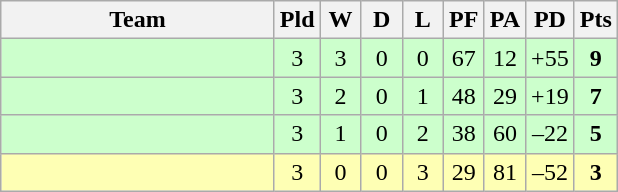<table class="wikitable" style="text-align:center;">
<tr>
<th width=175>Team</th>
<th width=20 abbr="Played">Pld</th>
<th width=20 abbr="Won">W</th>
<th width=20 abbr="Drawn">D</th>
<th width=20 abbr="Lost">L</th>
<th width=20 abbr="Points for">PF</th>
<th width=20 abbr="Points against">PA</th>
<th width=25 abbr="Points difference">PD</th>
<th width=20 abbr="Points">Pts</th>
</tr>
<tr style="background:#ccffcc">
<td align=left></td>
<td>3</td>
<td>3</td>
<td>0</td>
<td>0</td>
<td>67</td>
<td>12</td>
<td>+55</td>
<td><strong>9</strong></td>
</tr>
<tr style="background:#ccffcc">
<td align=left></td>
<td>3</td>
<td>2</td>
<td>0</td>
<td>1</td>
<td>48</td>
<td>29</td>
<td>+19</td>
<td><strong>7</strong></td>
</tr>
<tr style="background:#ccffcc">
<td align=left></td>
<td>3</td>
<td>1</td>
<td>0</td>
<td>2</td>
<td>38</td>
<td>60</td>
<td>–22</td>
<td><strong>5</strong></td>
</tr>
<tr style="background:#feffb4">
<td align=left></td>
<td>3</td>
<td>0</td>
<td>0</td>
<td>3</td>
<td>29</td>
<td>81</td>
<td>–52</td>
<td><strong>3</strong></td>
</tr>
</table>
